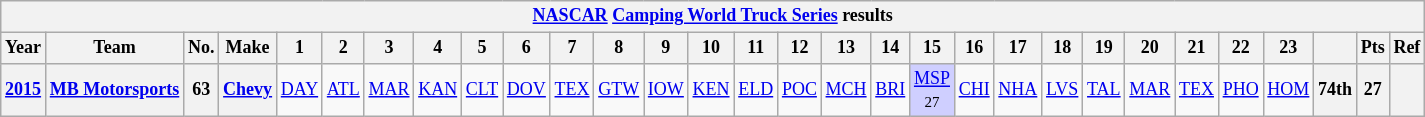<table class="wikitable" style="text-align:center; font-size:75%">
<tr>
<th colspan=45><a href='#'>NASCAR</a> <a href='#'>Camping World Truck Series</a> results</th>
</tr>
<tr>
<th>Year</th>
<th>Team</th>
<th>No.</th>
<th>Make</th>
<th>1</th>
<th>2</th>
<th>3</th>
<th>4</th>
<th>5</th>
<th>6</th>
<th>7</th>
<th>8</th>
<th>9</th>
<th>10</th>
<th>11</th>
<th>12</th>
<th>13</th>
<th>14</th>
<th>15</th>
<th>16</th>
<th>17</th>
<th>18</th>
<th>19</th>
<th>20</th>
<th>21</th>
<th>22</th>
<th>23</th>
<th></th>
<th>Pts</th>
<th>Ref</th>
</tr>
<tr>
<th><a href='#'>2015</a></th>
<th><a href='#'>MB Motorsports</a></th>
<th>63</th>
<th><a href='#'>Chevy</a></th>
<td><a href='#'>DAY</a></td>
<td><a href='#'>ATL</a></td>
<td><a href='#'>MAR</a></td>
<td><a href='#'>KAN</a></td>
<td><a href='#'>CLT</a></td>
<td><a href='#'>DOV</a></td>
<td><a href='#'>TEX</a></td>
<td><a href='#'>GTW</a></td>
<td><a href='#'>IOW</a></td>
<td><a href='#'>KEN</a></td>
<td><a href='#'>ELD</a></td>
<td><a href='#'>POC</a></td>
<td><a href='#'>MCH</a></td>
<td><a href='#'>BRI</a></td>
<td style="background:#CFCFFF;"><a href='#'>MSP</a><br><small>27</small></td>
<td><a href='#'>CHI</a></td>
<td><a href='#'>NHA</a></td>
<td><a href='#'>LVS</a></td>
<td><a href='#'>TAL</a></td>
<td><a href='#'>MAR</a></td>
<td><a href='#'>TEX</a></td>
<td><a href='#'>PHO</a></td>
<td><a href='#'>HOM</a></td>
<th>74th</th>
<th>27</th>
<th></th>
</tr>
</table>
